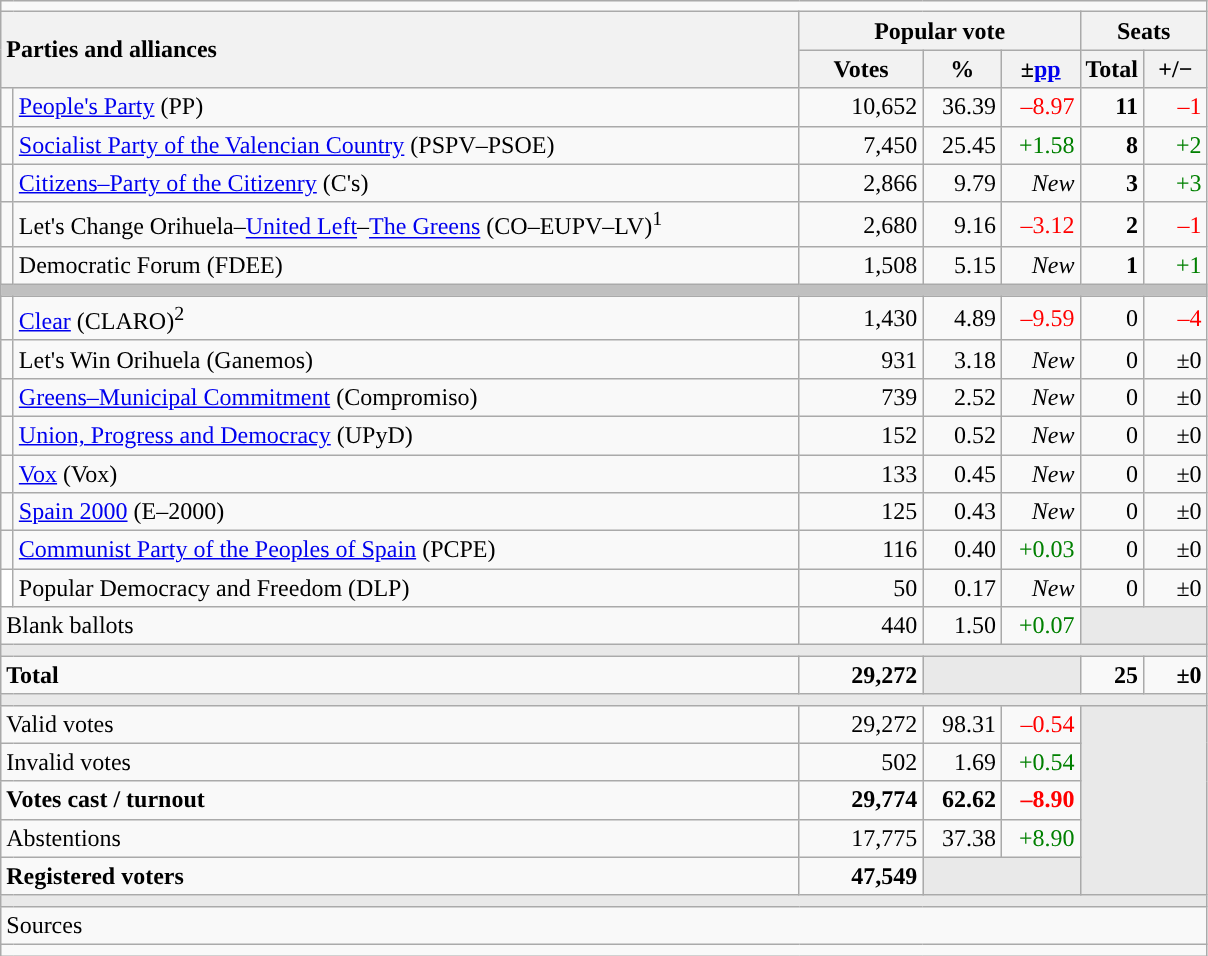<table class="wikitable" style="text-align:right;">
<tr>
<td colspan="7"></td>
</tr>
<tr>
<th style="text-align:left;" rowspan="2" colspan="2" width="525">Parties and alliances</th>
<th colspan="3">Popular vote</th>
<th colspan="2">Seats</th>
</tr>
<tr>
<th width="75">Votes</th>
<th width="45">%</th>
<th width="45">±<a href='#'>pp</a></th>
<th width="35">Total</th>
<th width="35">+/−</th>
</tr>
<tr>
<td width="1" style="color:inherit;background:"></td>
<td align="left"><a href='#'>People's Party</a> (PP)</td>
<td>10,652</td>
<td>36.39</td>
<td style="color:red;">–8.97</td>
<td><strong>11</strong></td>
<td style="color:red;">–1</td>
</tr>
<tr>
<td style="color:inherit;background:"></td>
<td align="left"><a href='#'>Socialist Party of the Valencian Country</a> (PSPV–PSOE)</td>
<td>7,450</td>
<td>25.45</td>
<td style="color:green;">+1.58</td>
<td><strong>8</strong></td>
<td style="color:green;">+2</td>
</tr>
<tr>
<td style="color:inherit;background:"></td>
<td align="left"><a href='#'>Citizens–Party of the Citizenry</a> (C's)</td>
<td>2,866</td>
<td>9.79</td>
<td><em>New</em></td>
<td><strong>3</strong></td>
<td style="color:green;">+3</td>
</tr>
<tr>
<td style="color:inherit;background:"></td>
<td align="left">Let's Change Orihuela–<a href='#'>United Left</a>–<a href='#'>The Greens</a> (CO–EUPV–LV)<sup>1</sup></td>
<td>2,680</td>
<td>9.16</td>
<td style="color:red;">–3.12</td>
<td><strong>2</strong></td>
<td style="color:red;">–1</td>
</tr>
<tr>
<td style="color:inherit;background:"></td>
<td align="left">Democratic Forum (FDEE)</td>
<td>1,508</td>
<td>5.15</td>
<td><em>New</em></td>
<td><strong>1</strong></td>
<td style="color:green;">+1</td>
</tr>
<tr>
<td colspan="7" bgcolor="#C0C0C0"></td>
</tr>
<tr>
<td style="color:inherit;background:"></td>
<td align="left"><a href='#'>Clear</a> (CLARO)<sup>2</sup></td>
<td>1,430</td>
<td>4.89</td>
<td style="color:red;">–9.59</td>
<td>0</td>
<td style="color:red;">–4</td>
</tr>
<tr>
<td style="color:inherit;background:"></td>
<td align="left">Let's Win Orihuela (Ganemos)</td>
<td>931</td>
<td>3.18</td>
<td><em>New</em></td>
<td>0</td>
<td>±0</td>
</tr>
<tr>
<td style="color:inherit;background:"></td>
<td align="left"><a href='#'>Greens–Municipal Commitment</a> (Compromiso)</td>
<td>739</td>
<td>2.52</td>
<td><em>New</em></td>
<td>0</td>
<td>±0</td>
</tr>
<tr>
<td style="color:inherit;background:"></td>
<td align="left"><a href='#'>Union, Progress and Democracy</a> (UPyD)</td>
<td>152</td>
<td>0.52</td>
<td><em>New</em></td>
<td>0</td>
<td>±0</td>
</tr>
<tr>
<td style="color:inherit;background:"></td>
<td align="left"><a href='#'>Vox</a> (Vox)</td>
<td>133</td>
<td>0.45</td>
<td><em>New</em></td>
<td>0</td>
<td>±0</td>
</tr>
<tr>
<td style="color:inherit;background:"></td>
<td align="left"><a href='#'>Spain 2000</a> (E–2000)</td>
<td>125</td>
<td>0.43</td>
<td><em>New</em></td>
<td>0</td>
<td>±0</td>
</tr>
<tr>
<td style="color:inherit;background:"></td>
<td align="left"><a href='#'>Communist Party of the Peoples of Spain</a> (PCPE)</td>
<td>116</td>
<td>0.40</td>
<td style="color:green;">+0.03</td>
<td>0</td>
<td>±0</td>
</tr>
<tr>
<td bgcolor="white"></td>
<td align="left">Popular Democracy and Freedom (DLP)</td>
<td>50</td>
<td>0.17</td>
<td><em>New</em></td>
<td>0</td>
<td>±0</td>
</tr>
<tr>
<td align="left" colspan="2">Blank ballots</td>
<td>440</td>
<td>1.50</td>
<td style="color:green;">+0.07</td>
<td bgcolor="#E9E9E9" colspan="2"></td>
</tr>
<tr>
<td colspan="7" bgcolor="#E9E9E9"></td>
</tr>
<tr style="font-weight:bold;">
<td align="left" colspan="2">Total</td>
<td>29,272</td>
<td bgcolor="#E9E9E9" colspan="2"></td>
<td>25</td>
<td>±0</td>
</tr>
<tr>
<td colspan="7" bgcolor="#E9E9E9"></td>
</tr>
<tr>
<td align="left" colspan="2">Valid votes</td>
<td>29,272</td>
<td>98.31</td>
<td style="color:red;">–0.54</td>
<td bgcolor="#E9E9E9" colspan="2" rowspan="5"></td>
</tr>
<tr>
<td align="left" colspan="2">Invalid votes</td>
<td>502</td>
<td>1.69</td>
<td style="color:green;">+0.54</td>
</tr>
<tr style="font-weight:bold;">
<td align="left" colspan="2">Votes cast / turnout</td>
<td>29,774</td>
<td>62.62</td>
<td style="color:red;">–8.90</td>
</tr>
<tr>
<td align="left" colspan="2">Abstentions</td>
<td>17,775</td>
<td>37.38</td>
<td style="color:green;">+8.90</td>
</tr>
<tr style="font-weight:bold;">
<td align="left" colspan="2">Registered voters</td>
<td>47,549</td>
<td bgcolor="#E9E9E9" colspan="2"></td>
</tr>
<tr>
<td colspan="7" bgcolor="#E9E9E9"></td>
</tr>
<tr>
<td align="left" colspan="7">Sources</td>
</tr>
<tr>
<td colspan="7" style="text-align:left; max-width:790px;"></td>
</tr>
</table>
